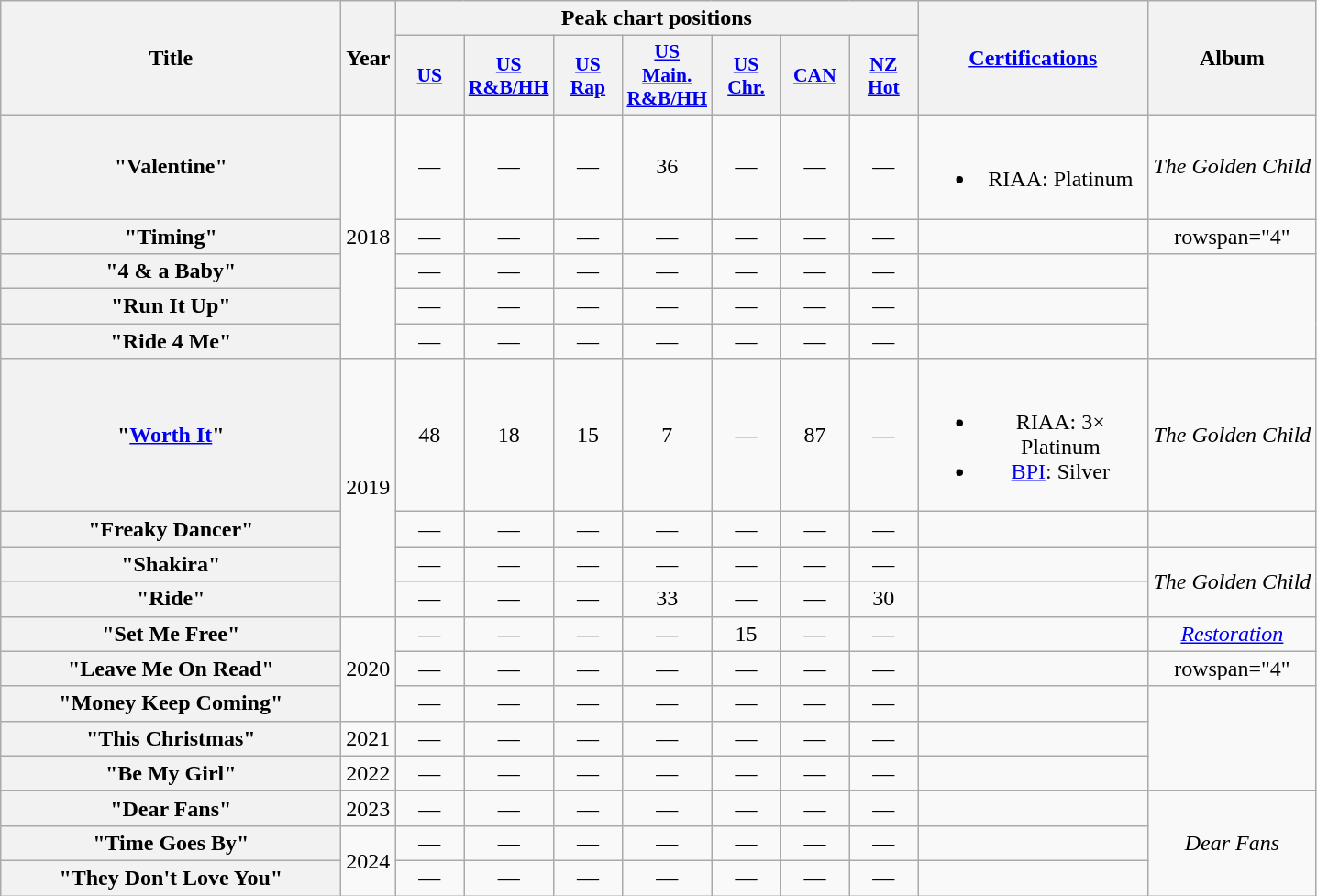<table class="wikitable plainrowheaders" style="text-align:center;">
<tr>
<th scope="col" rowspan="2" style="width:15em;">Title</th>
<th scope="col" rowspan="2" style="width:1em;">Year</th>
<th colspan="7" scope="col">Peak chart positions</th>
<th scope="col" rowspan="2" style="width:10em;"><a href='#'>Certifications</a></th>
<th scope="col" rowspan="2">Album</th>
</tr>
<tr>
<th scope="col" style="width:3em;font-size:90%;"><a href='#'>US</a><br></th>
<th scope="col" style="width:3em;font-size:90%;"><a href='#'>US<br>R&B/HH</a><br></th>
<th scope="col" style="width:3em;font-size:90%;"><a href='#'>US<br>Rap</a><br></th>
<th scope="col" style="width:3em;font-size:90%;"><a href='#'>US<br>Main.<br>R&B/HH</a><br></th>
<th scope="col" style="width:3em;font-size:90%;"><a href='#'>US<br>Chr.</a><br></th>
<th scope="col" style="width:3em;font-size:90%;"><a href='#'>CAN</a><br></th>
<th scope="col" style="width:3em;font-size:90%;"><a href='#'>NZ<br>Hot</a><br></th>
</tr>
<tr>
<th scope="row">"Valentine"</th>
<td rowspan="5">2018</td>
<td>—</td>
<td>—</td>
<td>—</td>
<td>36</td>
<td>—</td>
<td>—</td>
<td>—</td>
<td><br><ul><li>RIAA: Platinum</li></ul></td>
<td><em>The Golden Child</em></td>
</tr>
<tr>
<th scope="row">"Timing"</th>
<td>—</td>
<td>—</td>
<td>—</td>
<td>—</td>
<td>—</td>
<td>—</td>
<td>—</td>
<td></td>
<td>rowspan="4" </td>
</tr>
<tr>
<th scope="row">"4 & a Baby"<br></th>
<td>—</td>
<td>—</td>
<td>—</td>
<td>—</td>
<td>—</td>
<td>—</td>
<td>—</td>
<td></td>
</tr>
<tr>
<th scope="row">"Run It Up"</th>
<td>—</td>
<td>—</td>
<td>—</td>
<td>—</td>
<td>—</td>
<td>—</td>
<td>—</td>
<td></td>
</tr>
<tr>
<th scope="row">"Ride 4 Me"<br></th>
<td>—</td>
<td>—</td>
<td>—</td>
<td>—</td>
<td>—</td>
<td>—</td>
<td>—</td>
<td></td>
</tr>
<tr>
<th scope="row">"<a href='#'>Worth It</a>"</th>
<td rowspan="4">2019</td>
<td>48</td>
<td>18</td>
<td>15</td>
<td>7</td>
<td>—</td>
<td>87</td>
<td>—</td>
<td><br><ul><li>RIAA: 3× Platinum</li><li><a href='#'>BPI</a>: Silver</li></ul></td>
<td><em>The Golden Child</em></td>
</tr>
<tr>
<th scope="row">"Freaky Dancer"<br></th>
<td>—</td>
<td>—</td>
<td>—</td>
<td>—</td>
<td>—</td>
<td>—</td>
<td>—</td>
<td></td>
<td></td>
</tr>
<tr>
<th scope="row">"Shakira"</th>
<td>—</td>
<td>—</td>
<td>—</td>
<td>—</td>
<td>—</td>
<td>—</td>
<td>—</td>
<td></td>
<td rowspan="2"><em>The Golden Child</em></td>
</tr>
<tr>
<th scope="row">"Ride"<br></th>
<td>—</td>
<td>—</td>
<td>—</td>
<td>33</td>
<td>—</td>
<td>—</td>
<td>30</td>
<td></td>
</tr>
<tr>
<th scope="row">"Set Me Free"<br></th>
<td rowspan="3">2020</td>
<td>—</td>
<td>—</td>
<td>—</td>
<td>—</td>
<td>15</td>
<td>—</td>
<td>—</td>
<td></td>
<td><em><a href='#'>Restoration</a></em></td>
</tr>
<tr>
<th scope="row">"Leave Me On Read"</th>
<td>—</td>
<td>—</td>
<td>—</td>
<td>—</td>
<td>—</td>
<td>—</td>
<td>—</td>
<td></td>
<td>rowspan="4" </td>
</tr>
<tr>
<th scope="row">"Money Keep Coming"</th>
<td>—</td>
<td>—</td>
<td>—</td>
<td>—</td>
<td>—</td>
<td>—</td>
<td>—</td>
<td></td>
</tr>
<tr>
<th scope="row">"This Christmas"</th>
<td>2021</td>
<td>—</td>
<td>—</td>
<td>—</td>
<td>—</td>
<td>—</td>
<td>—</td>
<td>—</td>
<td></td>
</tr>
<tr>
<th scope="row">"Be My Girl"</th>
<td>2022</td>
<td>—</td>
<td>—</td>
<td>—</td>
<td>—</td>
<td>—</td>
<td>—</td>
<td>—</td>
<td></td>
</tr>
<tr>
<th scope="row">"Dear Fans"<br></th>
<td>2023</td>
<td>—</td>
<td>—</td>
<td>—</td>
<td>—</td>
<td>—</td>
<td>—</td>
<td>—</td>
<td></td>
<td rowspan="3"><em>Dear Fans</em></td>
</tr>
<tr>
<th scope="row">"Time Goes By"</th>
<td rowspan="2">2024</td>
<td>—</td>
<td>—</td>
<td>—</td>
<td>—</td>
<td>—</td>
<td>—</td>
<td>—</td>
<td></td>
</tr>
<tr>
<th scope="row">"They Don't Love You"</th>
<td>—</td>
<td>—</td>
<td>—</td>
<td>—</td>
<td>—</td>
<td>—</td>
<td>—</td>
<td></td>
</tr>
</table>
